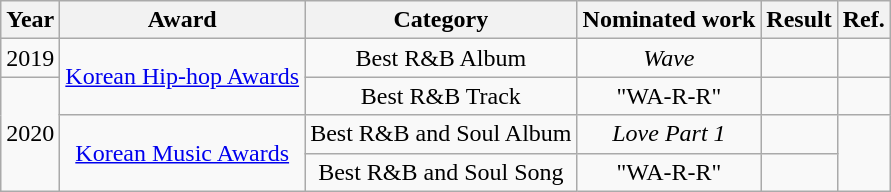<table class="wikitable plainrowheaders" style="text-align:center;">
<tr>
<th>Year</th>
<th>Award</th>
<th>Category</th>
<th>Nominated work</th>
<th>Result</th>
<th>Ref.</th>
</tr>
<tr>
<td>2019</td>
<td rowspan="2"><a href='#'>Korean Hip-hop Awards</a></td>
<td>Best R&B Album</td>
<td><em>Wave</em></td>
<td></td>
<td></td>
</tr>
<tr>
<td rowspan="3">2020</td>
<td>Best R&B Track</td>
<td>"WA-R-R"</td>
<td></td>
<td></td>
</tr>
<tr>
<td rowspan="2"><a href='#'>Korean Music Awards</a></td>
<td>Best R&B and Soul Album</td>
<td><em>Love Part 1</em></td>
<td></td>
<td rowspan="2"></td>
</tr>
<tr>
<td>Best R&B and Soul Song</td>
<td>"WA-R-R"</td>
<td></td>
</tr>
</table>
